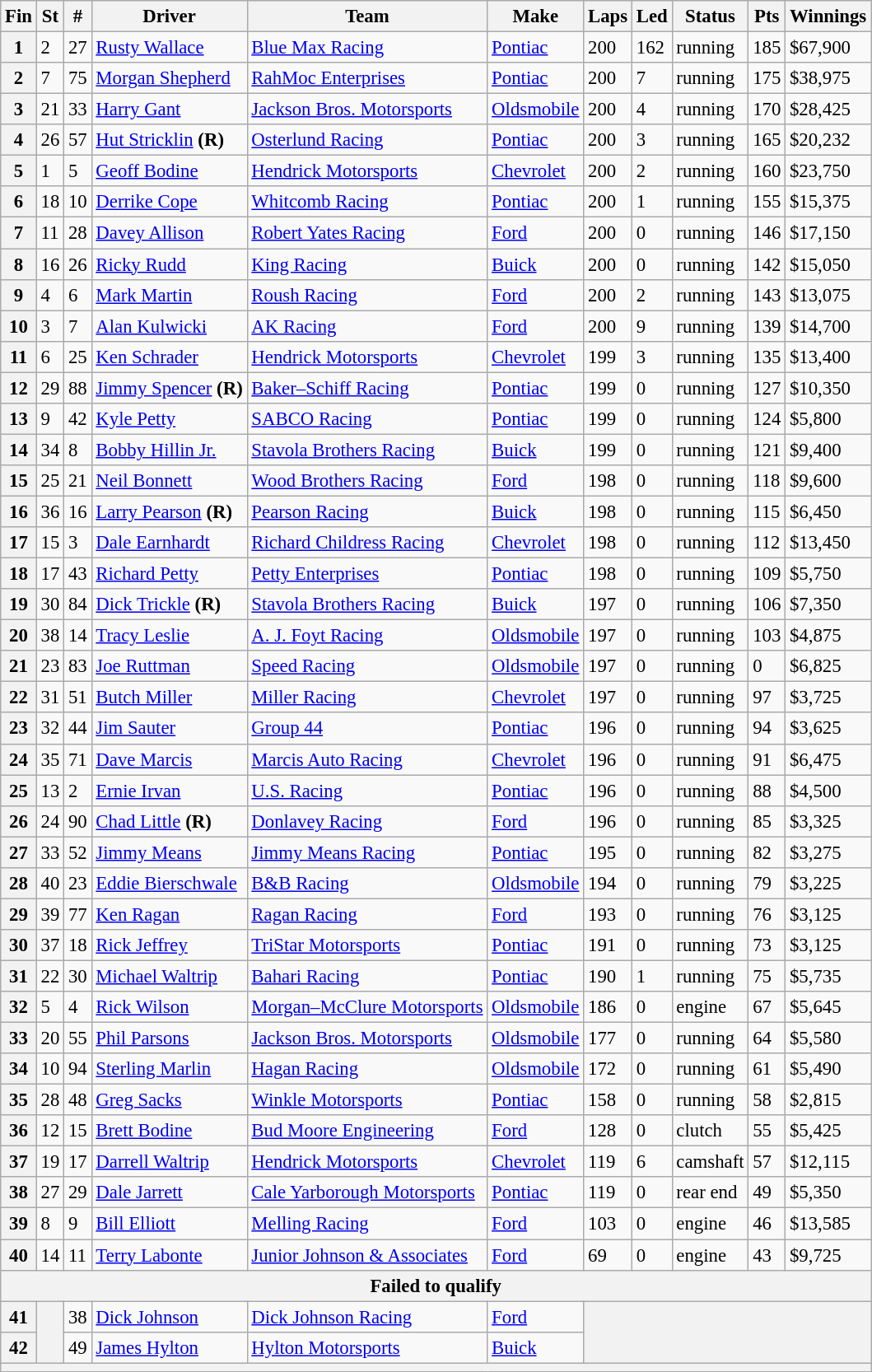<table class="wikitable" style="font-size:95%">
<tr>
<th>Fin</th>
<th>St</th>
<th>#</th>
<th>Driver</th>
<th>Team</th>
<th>Make</th>
<th>Laps</th>
<th>Led</th>
<th>Status</th>
<th>Pts</th>
<th>Winnings</th>
</tr>
<tr>
<th>1</th>
<td>2</td>
<td>27</td>
<td><a href='#'>Rusty Wallace</a></td>
<td><a href='#'>Blue Max Racing</a></td>
<td><a href='#'>Pontiac</a></td>
<td>200</td>
<td>162</td>
<td>running</td>
<td>185</td>
<td>$67,900</td>
</tr>
<tr>
<th>2</th>
<td>7</td>
<td>75</td>
<td><a href='#'>Morgan Shepherd</a></td>
<td><a href='#'>RahMoc Enterprises</a></td>
<td><a href='#'>Pontiac</a></td>
<td>200</td>
<td>7</td>
<td>running</td>
<td>175</td>
<td>$38,975</td>
</tr>
<tr>
<th>3</th>
<td>21</td>
<td>33</td>
<td><a href='#'>Harry Gant</a></td>
<td><a href='#'>Jackson Bros. Motorsports</a></td>
<td><a href='#'>Oldsmobile</a></td>
<td>200</td>
<td>4</td>
<td>running</td>
<td>170</td>
<td>$28,425</td>
</tr>
<tr>
<th>4</th>
<td>26</td>
<td>57</td>
<td><a href='#'>Hut Stricklin</a> <strong>(R)</strong></td>
<td><a href='#'>Osterlund Racing</a></td>
<td><a href='#'>Pontiac</a></td>
<td>200</td>
<td>3</td>
<td>running</td>
<td>165</td>
<td>$20,232</td>
</tr>
<tr>
<th>5</th>
<td>1</td>
<td>5</td>
<td><a href='#'>Geoff Bodine</a></td>
<td><a href='#'>Hendrick Motorsports</a></td>
<td><a href='#'>Chevrolet</a></td>
<td>200</td>
<td>2</td>
<td>running</td>
<td>160</td>
<td>$23,750</td>
</tr>
<tr>
<th>6</th>
<td>18</td>
<td>10</td>
<td><a href='#'>Derrike Cope</a></td>
<td><a href='#'>Whitcomb Racing</a></td>
<td><a href='#'>Pontiac</a></td>
<td>200</td>
<td>1</td>
<td>running</td>
<td>155</td>
<td>$15,375</td>
</tr>
<tr>
<th>7</th>
<td>11</td>
<td>28</td>
<td><a href='#'>Davey Allison</a></td>
<td><a href='#'>Robert Yates Racing</a></td>
<td><a href='#'>Ford</a></td>
<td>200</td>
<td>0</td>
<td>running</td>
<td>146</td>
<td>$17,150</td>
</tr>
<tr>
<th>8</th>
<td>16</td>
<td>26</td>
<td><a href='#'>Ricky Rudd</a></td>
<td><a href='#'>King Racing</a></td>
<td><a href='#'>Buick</a></td>
<td>200</td>
<td>0</td>
<td>running</td>
<td>142</td>
<td>$15,050</td>
</tr>
<tr>
<th>9</th>
<td>4</td>
<td>6</td>
<td><a href='#'>Mark Martin</a></td>
<td><a href='#'>Roush Racing</a></td>
<td><a href='#'>Ford</a></td>
<td>200</td>
<td>2</td>
<td>running</td>
<td>143</td>
<td>$13,075</td>
</tr>
<tr>
<th>10</th>
<td>3</td>
<td>7</td>
<td><a href='#'>Alan Kulwicki</a></td>
<td><a href='#'>AK Racing</a></td>
<td><a href='#'>Ford</a></td>
<td>200</td>
<td>9</td>
<td>running</td>
<td>139</td>
<td>$14,700</td>
</tr>
<tr>
<th>11</th>
<td>6</td>
<td>25</td>
<td><a href='#'>Ken Schrader</a></td>
<td><a href='#'>Hendrick Motorsports</a></td>
<td><a href='#'>Chevrolet</a></td>
<td>199</td>
<td>3</td>
<td>running</td>
<td>135</td>
<td>$13,400</td>
</tr>
<tr>
<th>12</th>
<td>29</td>
<td>88</td>
<td><a href='#'>Jimmy Spencer</a> <strong>(R)</strong></td>
<td><a href='#'>Baker–Schiff Racing</a></td>
<td><a href='#'>Pontiac</a></td>
<td>199</td>
<td>0</td>
<td>running</td>
<td>127</td>
<td>$10,350</td>
</tr>
<tr>
<th>13</th>
<td>9</td>
<td>42</td>
<td><a href='#'>Kyle Petty</a></td>
<td><a href='#'>SABCO Racing</a></td>
<td><a href='#'>Pontiac</a></td>
<td>199</td>
<td>0</td>
<td>running</td>
<td>124</td>
<td>$5,800</td>
</tr>
<tr>
<th>14</th>
<td>34</td>
<td>8</td>
<td><a href='#'>Bobby Hillin Jr.</a></td>
<td><a href='#'>Stavola Brothers Racing</a></td>
<td><a href='#'>Buick</a></td>
<td>199</td>
<td>0</td>
<td>running</td>
<td>121</td>
<td>$9,400</td>
</tr>
<tr>
<th>15</th>
<td>25</td>
<td>21</td>
<td><a href='#'>Neil Bonnett</a></td>
<td><a href='#'>Wood Brothers Racing</a></td>
<td><a href='#'>Ford</a></td>
<td>198</td>
<td>0</td>
<td>running</td>
<td>118</td>
<td>$9,600</td>
</tr>
<tr>
<th>16</th>
<td>36</td>
<td>16</td>
<td><a href='#'>Larry Pearson</a> <strong>(R)</strong></td>
<td><a href='#'>Pearson Racing</a></td>
<td><a href='#'>Buick</a></td>
<td>198</td>
<td>0</td>
<td>running</td>
<td>115</td>
<td>$6,450</td>
</tr>
<tr>
<th>17</th>
<td>15</td>
<td>3</td>
<td><a href='#'>Dale Earnhardt</a></td>
<td><a href='#'>Richard Childress Racing</a></td>
<td><a href='#'>Chevrolet</a></td>
<td>198</td>
<td>0</td>
<td>running</td>
<td>112</td>
<td>$13,450</td>
</tr>
<tr>
<th>18</th>
<td>17</td>
<td>43</td>
<td><a href='#'>Richard Petty</a></td>
<td><a href='#'>Petty Enterprises</a></td>
<td><a href='#'>Pontiac</a></td>
<td>198</td>
<td>0</td>
<td>running</td>
<td>109</td>
<td>$5,750</td>
</tr>
<tr>
<th>19</th>
<td>30</td>
<td>84</td>
<td><a href='#'>Dick Trickle</a> <strong>(R)</strong></td>
<td><a href='#'>Stavola Brothers Racing</a></td>
<td><a href='#'>Buick</a></td>
<td>197</td>
<td>0</td>
<td>running</td>
<td>106</td>
<td>$7,350</td>
</tr>
<tr>
<th>20</th>
<td>38</td>
<td>14</td>
<td><a href='#'>Tracy Leslie</a></td>
<td><a href='#'>A. J. Foyt Racing</a></td>
<td><a href='#'>Oldsmobile</a></td>
<td>197</td>
<td>0</td>
<td>running</td>
<td>103</td>
<td>$4,875</td>
</tr>
<tr>
<th>21</th>
<td>23</td>
<td>83</td>
<td><a href='#'>Joe Ruttman</a></td>
<td><a href='#'>Speed Racing</a></td>
<td><a href='#'>Oldsmobile</a></td>
<td>197</td>
<td>0</td>
<td>running</td>
<td>0</td>
<td>$6,825</td>
</tr>
<tr>
<th>22</th>
<td>31</td>
<td>51</td>
<td><a href='#'>Butch Miller</a></td>
<td><a href='#'>Miller Racing</a></td>
<td><a href='#'>Chevrolet</a></td>
<td>197</td>
<td>0</td>
<td>running</td>
<td>97</td>
<td>$3,725</td>
</tr>
<tr>
<th>23</th>
<td>32</td>
<td>44</td>
<td><a href='#'>Jim Sauter</a></td>
<td><a href='#'>Group 44</a></td>
<td><a href='#'>Pontiac</a></td>
<td>196</td>
<td>0</td>
<td>running</td>
<td>94</td>
<td>$3,625</td>
</tr>
<tr>
<th>24</th>
<td>35</td>
<td>71</td>
<td><a href='#'>Dave Marcis</a></td>
<td><a href='#'>Marcis Auto Racing</a></td>
<td><a href='#'>Chevrolet</a></td>
<td>196</td>
<td>0</td>
<td>running</td>
<td>91</td>
<td>$6,475</td>
</tr>
<tr>
<th>25</th>
<td>13</td>
<td>2</td>
<td><a href='#'>Ernie Irvan</a></td>
<td><a href='#'>U.S. Racing</a></td>
<td><a href='#'>Pontiac</a></td>
<td>196</td>
<td>0</td>
<td>running</td>
<td>88</td>
<td>$4,500</td>
</tr>
<tr>
<th>26</th>
<td>24</td>
<td>90</td>
<td><a href='#'>Chad Little</a> <strong>(R)</strong></td>
<td><a href='#'>Donlavey Racing</a></td>
<td><a href='#'>Ford</a></td>
<td>196</td>
<td>0</td>
<td>running</td>
<td>85</td>
<td>$3,325</td>
</tr>
<tr>
<th>27</th>
<td>33</td>
<td>52</td>
<td><a href='#'>Jimmy Means</a></td>
<td><a href='#'>Jimmy Means Racing</a></td>
<td><a href='#'>Pontiac</a></td>
<td>195</td>
<td>0</td>
<td>running</td>
<td>82</td>
<td>$3,275</td>
</tr>
<tr>
<th>28</th>
<td>40</td>
<td>23</td>
<td><a href='#'>Eddie Bierschwale</a></td>
<td><a href='#'>B&B Racing</a></td>
<td><a href='#'>Oldsmobile</a></td>
<td>194</td>
<td>0</td>
<td>running</td>
<td>79</td>
<td>$3,225</td>
</tr>
<tr>
<th>29</th>
<td>39</td>
<td>77</td>
<td><a href='#'>Ken Ragan</a></td>
<td><a href='#'>Ragan Racing</a></td>
<td><a href='#'>Ford</a></td>
<td>193</td>
<td>0</td>
<td>running</td>
<td>76</td>
<td>$3,125</td>
</tr>
<tr>
<th>30</th>
<td>37</td>
<td>18</td>
<td><a href='#'>Rick Jeffrey</a></td>
<td><a href='#'>TriStar Motorsports</a></td>
<td><a href='#'>Pontiac</a></td>
<td>191</td>
<td>0</td>
<td>running</td>
<td>73</td>
<td>$3,125</td>
</tr>
<tr>
<th>31</th>
<td>22</td>
<td>30</td>
<td><a href='#'>Michael Waltrip</a></td>
<td><a href='#'>Bahari Racing</a></td>
<td><a href='#'>Pontiac</a></td>
<td>190</td>
<td>1</td>
<td>running</td>
<td>75</td>
<td>$5,735</td>
</tr>
<tr>
<th>32</th>
<td>5</td>
<td>4</td>
<td><a href='#'>Rick Wilson</a></td>
<td><a href='#'>Morgan–McClure Motorsports</a></td>
<td><a href='#'>Oldsmobile</a></td>
<td>186</td>
<td>0</td>
<td>engine</td>
<td>67</td>
<td>$5,645</td>
</tr>
<tr>
<th>33</th>
<td>20</td>
<td>55</td>
<td><a href='#'>Phil Parsons</a></td>
<td><a href='#'>Jackson Bros. Motorsports</a></td>
<td><a href='#'>Oldsmobile</a></td>
<td>177</td>
<td>0</td>
<td>running</td>
<td>64</td>
<td>$5,580</td>
</tr>
<tr>
<th>34</th>
<td>10</td>
<td>94</td>
<td><a href='#'>Sterling Marlin</a></td>
<td><a href='#'>Hagan Racing</a></td>
<td><a href='#'>Oldsmobile</a></td>
<td>172</td>
<td>0</td>
<td>running</td>
<td>61</td>
<td>$5,490</td>
</tr>
<tr>
<th>35</th>
<td>28</td>
<td>48</td>
<td><a href='#'>Greg Sacks</a></td>
<td><a href='#'>Winkle Motorsports</a></td>
<td><a href='#'>Pontiac</a></td>
<td>158</td>
<td>0</td>
<td>running</td>
<td>58</td>
<td>$2,815</td>
</tr>
<tr>
<th>36</th>
<td>12</td>
<td>15</td>
<td><a href='#'>Brett Bodine</a></td>
<td><a href='#'>Bud Moore Engineering</a></td>
<td><a href='#'>Ford</a></td>
<td>128</td>
<td>0</td>
<td>clutch</td>
<td>55</td>
<td>$5,425</td>
</tr>
<tr>
<th>37</th>
<td>19</td>
<td>17</td>
<td><a href='#'>Darrell Waltrip</a></td>
<td><a href='#'>Hendrick Motorsports</a></td>
<td><a href='#'>Chevrolet</a></td>
<td>119</td>
<td>6</td>
<td>camshaft</td>
<td>57</td>
<td>$12,115</td>
</tr>
<tr>
<th>38</th>
<td>27</td>
<td>29</td>
<td><a href='#'>Dale Jarrett</a></td>
<td><a href='#'>Cale Yarborough Motorsports</a></td>
<td><a href='#'>Pontiac</a></td>
<td>119</td>
<td>0</td>
<td>rear end</td>
<td>49</td>
<td>$5,350</td>
</tr>
<tr>
<th>39</th>
<td>8</td>
<td>9</td>
<td><a href='#'>Bill Elliott</a></td>
<td><a href='#'>Melling Racing</a></td>
<td><a href='#'>Ford</a></td>
<td>103</td>
<td>0</td>
<td>engine</td>
<td>46</td>
<td>$13,585</td>
</tr>
<tr>
<th>40</th>
<td>14</td>
<td>11</td>
<td><a href='#'>Terry Labonte</a></td>
<td><a href='#'>Junior Johnson & Associates</a></td>
<td><a href='#'>Ford</a></td>
<td>69</td>
<td>0</td>
<td>engine</td>
<td>43</td>
<td>$9,725</td>
</tr>
<tr>
<th colspan="11">Failed to qualify</th>
</tr>
<tr>
<th>41</th>
<th rowspan="2"></th>
<td>38</td>
<td><a href='#'>Dick Johnson</a></td>
<td><a href='#'>Dick Johnson Racing</a></td>
<td><a href='#'>Ford</a></td>
<th colspan="5" rowspan="2"></th>
</tr>
<tr>
<th>42</th>
<td>49</td>
<td><a href='#'>James Hylton</a></td>
<td><a href='#'>Hylton Motorsports</a></td>
<td><a href='#'>Buick</a></td>
</tr>
<tr>
<th colspan="11"></th>
</tr>
</table>
